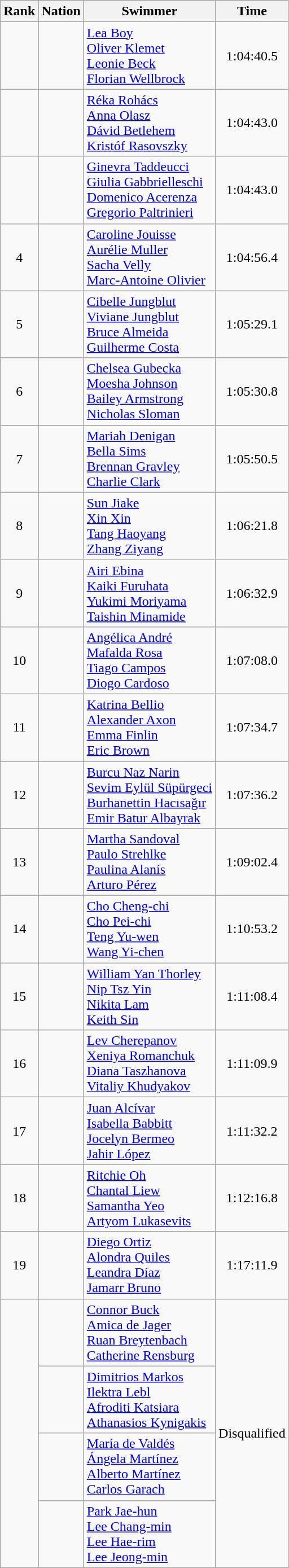<table class="wikitable sortable" border="1" style="text-align:center">
<tr>
<th>Rank</th>
<th>Nation</th>
<th>Swimmer</th>
<th>Time</th>
</tr>
<tr>
<td></td>
<td align=left></td>
<td align=left><a href='#'>Lea Boy</a><br><a href='#'>Oliver Klemet</a><br><a href='#'>Leonie Beck</a><br><a href='#'>Florian Wellbrock</a></td>
<td>1:04:40.5</td>
</tr>
<tr>
<td></td>
<td align=left></td>
<td align=left><a href='#'>Réka Rohács</a><br><a href='#'>Anna Olasz</a><br><a href='#'>Dávid Betlehem</a><br><a href='#'>Kristóf Rasovszky</a></td>
<td>1:04:43.0</td>
</tr>
<tr>
<td></td>
<td align=left></td>
<td align=left><a href='#'>Ginevra Taddeucci</a><br><a href='#'>Giulia Gabbrielleschi</a><br><a href='#'>Domenico Acerenza</a><br><a href='#'>Gregorio Paltrinieri</a></td>
<td>1:04:43.0</td>
</tr>
<tr>
<td>4</td>
<td align=left></td>
<td align=left><a href='#'>Caroline Jouisse</a><br><a href='#'>Aurélie Muller</a><br><a href='#'>Sacha Velly</a><br><a href='#'>Marc-Antoine Olivier</a></td>
<td>1:04:56.4</td>
</tr>
<tr>
<td>5</td>
<td align=left></td>
<td align=left><a href='#'>Cibelle Jungblut</a><br><a href='#'>Viviane Jungblut</a><br><a href='#'>Bruce Almeida</a><br><a href='#'>Guilherme Costa</a></td>
<td>1:05:29.1</td>
</tr>
<tr>
<td>6</td>
<td align=left></td>
<td align=left><a href='#'>Chelsea Gubecka</a><br><a href='#'>Moesha Johnson</a><br><a href='#'>Bailey Armstrong</a><br><a href='#'>Nicholas Sloman</a></td>
<td>1:05:30.8</td>
</tr>
<tr>
<td>7</td>
<td align=left></td>
<td align=left><a href='#'>Mariah Denigan</a><br><a href='#'>Bella Sims</a><br><a href='#'>Brennan Gravley</a><br><a href='#'>Charlie Clark</a></td>
<td>1:05:50.5</td>
</tr>
<tr>
<td>8</td>
<td align=left></td>
<td align=left><a href='#'>Sun Jiake</a><br><a href='#'>Xin Xin</a><br><a href='#'>Tang Haoyang</a><br><a href='#'>Zhang Ziyang</a></td>
<td>1:06:21.8</td>
</tr>
<tr>
<td>9</td>
<td align=left></td>
<td align=left><a href='#'>Airi Ebina</a><br><a href='#'>Kaiki Furuhata</a><br><a href='#'>Yukimi Moriyama</a><br><a href='#'>Taishin Minamide</a></td>
<td>1:06:32.9</td>
</tr>
<tr>
<td>10</td>
<td align=left></td>
<td align=left><a href='#'>Angélica André</a><br><a href='#'>Mafalda Rosa</a><br><a href='#'>Tiago Campos</a><br><a href='#'>Diogo Cardoso</a></td>
<td>1:07:08.0</td>
</tr>
<tr>
<td>11</td>
<td align=left></td>
<td align=left><a href='#'>Katrina Bellio</a><br><a href='#'>Alexander Axon</a><br><a href='#'>Emma Finlin</a><br><a href='#'>Eric Brown</a></td>
<td>1:07:34.7</td>
</tr>
<tr>
<td>12</td>
<td align=left></td>
<td align=left><a href='#'>Burcu Naz Narin</a><br><a href='#'>Sevim Eylül Süpürgeci</a> <br><a href='#'>Burhanettin Hacısağır</a><br><a href='#'>Emir Batur Albayrak</a></td>
<td>1:07:36.2</td>
</tr>
<tr>
<td>13</td>
<td align=left></td>
<td align=left><a href='#'>Martha Sandoval</a><br><a href='#'>Paulo Strehlke</a><br><a href='#'>Paulina Alanís</a><br><a href='#'>Arturo Pérez</a></td>
<td>1:09:02.4</td>
</tr>
<tr>
<td>14</td>
<td align=left></td>
<td align=left><a href='#'>Cho Cheng-chi</a><br><a href='#'>Cho Pei-chi</a><br><a href='#'>Teng Yu-wen</a><br><a href='#'>Wang Yi-chen</a></td>
<td>1:10:53.2</td>
</tr>
<tr>
<td>15</td>
<td align=left></td>
<td align=left><a href='#'>William Yan Thorley</a><br><a href='#'>Nip Tsz Yin</a><br><a href='#'>Nikita Lam</a><br><a href='#'>Keith Sin</a></td>
<td>1:11:08.4</td>
</tr>
<tr>
<td>16</td>
<td align=left></td>
<td align=left><a href='#'>Lev Cherepanov</a><br><a href='#'>Xeniya Romanchuk</a><br><a href='#'>Diana Taszhanova</a><br><a href='#'>Vitaliy Khudyakov</a></td>
<td>1:11:09.9</td>
</tr>
<tr>
<td>17</td>
<td align=left></td>
<td align=left><a href='#'>Juan Alcívar</a><br><a href='#'>Isabella Babbitt</a><br><a href='#'>Jocelyn Bermeo</a><br><a href='#'>Jahir López</a></td>
<td>1:11:32.2</td>
</tr>
<tr>
<td>18</td>
<td align=left></td>
<td align=left><a href='#'>Ritchie Oh</a><br><a href='#'>Chantal Liew</a><br><a href='#'>Samantha Yeo</a><br><a href='#'>Artyom Lukasevits</a></td>
<td>1:12:16.8</td>
</tr>
<tr>
<td>19</td>
<td align=left></td>
<td align=left><a href='#'>Diego Ortiz</a><br><a href='#'>Alondra Quiles</a><br><a href='#'>Leandra Díaz</a><br><a href='#'>Jamarr Bruno</a></td>
<td>1:17:11.9</td>
</tr>
<tr>
<td rowspan=4></td>
<td align=left></td>
<td align=left><a href='#'>Connor Buck</a><br><a href='#'>Amica de Jager</a><br><a href='#'>Ruan Breytenbach</a><br><a href='#'>Catherine Rensburg</a></td>
<td rowspan=4>Disqualified</td>
</tr>
<tr>
<td align=left></td>
<td align=left><a href='#'>Dimitrios Markos</a><br><a href='#'>Ilektra Lebl</a><br><a href='#'>Afroditi Katsiara</a><br><a href='#'>Athanasios Kynigakis</a></td>
</tr>
<tr>
<td align=left></td>
<td align=left><a href='#'>María de Valdés</a><br><a href='#'>Ángela Martínez</a><br><a href='#'>Alberto Martínez</a><br><a href='#'>Carlos Garach</a></td>
</tr>
<tr>
<td align=left></td>
<td align=left><a href='#'>Park Jae-hun</a><br><a href='#'>Lee Chang-min</a> <br><a href='#'>Lee Hae-rim</a><br><a href='#'>Lee Jeong-min</a></td>
</tr>
</table>
